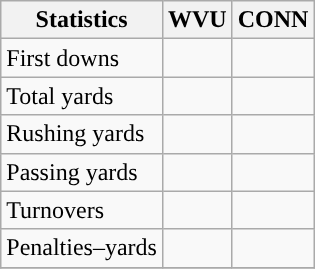<table class="wikitable" style="float: left;">
<tr>
<th>Statistics</th>
<th>WVU</th>
<th>CONN</th>
</tr>
<tr>
<td>First downs</td>
<td></td>
<td></td>
</tr>
<tr>
<td>Total yards</td>
<td></td>
<td></td>
</tr>
<tr>
<td>Rushing yards</td>
<td></td>
<td></td>
</tr>
<tr>
<td>Passing yards</td>
<td></td>
<td></td>
</tr>
<tr>
<td>Turnovers</td>
<td></td>
<td></td>
</tr>
<tr>
<td>Penalties–yards</td>
<td></td>
<td></td>
</tr>
<tr>
</tr>
</table>
